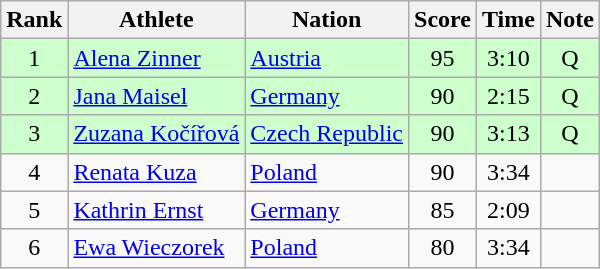<table class="wikitable sortable" style="text-align:center">
<tr>
<th>Rank</th>
<th>Athlete</th>
<th>Nation</th>
<th>Score</th>
<th>Time</th>
<th>Note</th>
</tr>
<tr bgcolor=ccffcc>
<td>1</td>
<td align=left><a href='#'>Alena Zinner</a></td>
<td align=left> <a href='#'>Austria</a></td>
<td>95</td>
<td>3:10</td>
<td>Q</td>
</tr>
<tr bgcolor=ccffcc>
<td>2</td>
<td align=left><a href='#'>Jana Maisel</a></td>
<td align=left> <a href='#'>Germany</a></td>
<td>90</td>
<td>2:15</td>
<td>Q</td>
</tr>
<tr bgcolor=ccffcc>
<td>3</td>
<td align=left><a href='#'>Zuzana Kočířová</a></td>
<td align=left> <a href='#'>Czech Republic</a></td>
<td>90</td>
<td>3:13</td>
<td>Q</td>
</tr>
<tr>
<td>4</td>
<td align=left><a href='#'>Renata Kuza</a></td>
<td align=left> <a href='#'>Poland</a></td>
<td>90</td>
<td>3:34</td>
<td></td>
</tr>
<tr>
<td>5</td>
<td align=left><a href='#'>Kathrin Ernst</a></td>
<td align=left> <a href='#'>Germany</a></td>
<td>85</td>
<td>2:09</td>
<td></td>
</tr>
<tr>
<td>6</td>
<td align=left><a href='#'>Ewa Wieczorek</a></td>
<td align=left> <a href='#'>Poland</a></td>
<td>80</td>
<td>3:34</td>
<td></td>
</tr>
</table>
